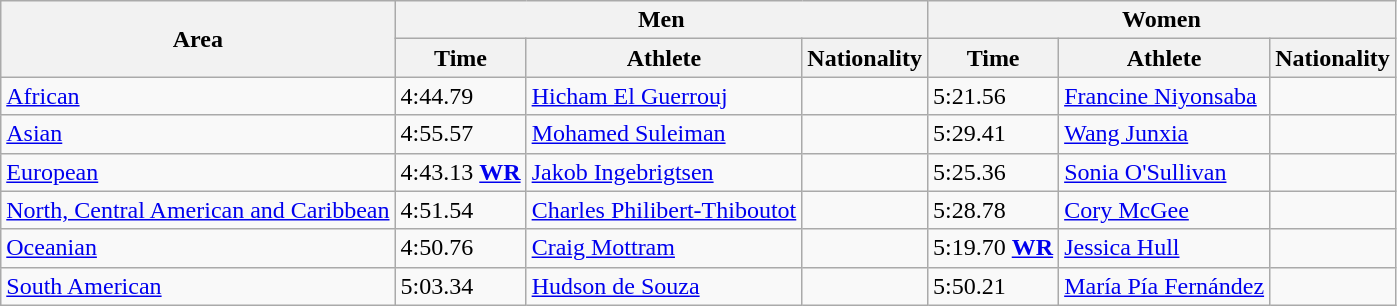<table class="wikitable">
<tr>
<th rowspan="2">Area</th>
<th colspan="3">Men</th>
<th colspan="3">Women</th>
</tr>
<tr>
<th scope="col">Time</th>
<th scope="col">Athlete</th>
<th scope="col">Nationality</th>
<th scope="col">Time</th>
<th scope="col">Athlete</th>
<th scope="col">Nationality</th>
</tr>
<tr>
<td><a href='#'>African</a></td>
<td>4:44.79</td>
<td><a href='#'>Hicham El Guerrouj</a></td>
<td></td>
<td>5:21.56</td>
<td><a href='#'>Francine Niyonsaba</a></td>
<td></td>
</tr>
<tr>
<td><a href='#'>Asian</a></td>
<td>4:55.57</td>
<td><a href='#'>Mohamed Suleiman</a></td>
<td></td>
<td>5:29.41</td>
<td><a href='#'>Wang Junxia</a></td>
<td></td>
</tr>
<tr>
<td><a href='#'>European</a></td>
<td>4:43.13 <strong><a href='#'>WR</a></strong></td>
<td><a href='#'>Jakob Ingebrigtsen</a></td>
<td></td>
<td>5:25.36</td>
<td><a href='#'>Sonia O'Sullivan</a></td>
<td></td>
</tr>
<tr>
<td><a href='#'>North, Central American and Caribbean</a></td>
<td>4:51.54</td>
<td><a href='#'>Charles Philibert-Thiboutot</a></td>
<td></td>
<td>5:28.78</td>
<td><a href='#'>Cory McGee</a></td>
<td></td>
</tr>
<tr>
<td><a href='#'>Oceanian</a></td>
<td>4:50.76</td>
<td><a href='#'>Craig Mottram</a></td>
<td></td>
<td>5:19.70 <strong><a href='#'>WR</a></strong></td>
<td><a href='#'>Jessica Hull</a></td>
<td></td>
</tr>
<tr>
<td><a href='#'>South American</a></td>
<td>5:03.34</td>
<td><a href='#'>Hudson de Souza</a></td>
<td></td>
<td>5:50.21</td>
<td><a href='#'>María Pía Fernández</a></td>
<td></td>
</tr>
</table>
